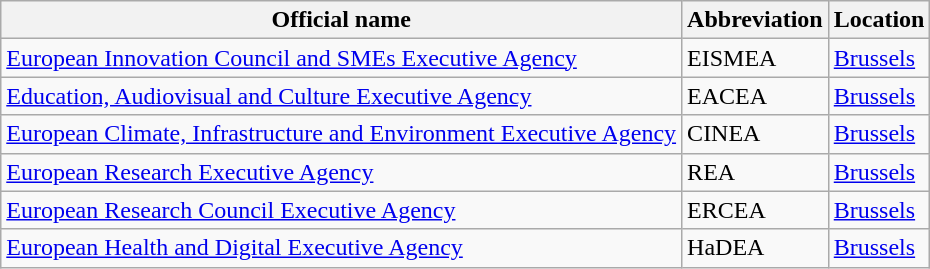<table class="wikitable sortable">
<tr>
<th>Official name</th>
<th>Abbreviation</th>
<th>Location</th>
</tr>
<tr>
<td><a href='#'>European Innovation Council and SMEs Executive Agency </a></td>
<td>EISMEA</td>
<td><a href='#'>Brussels</a></td>
</tr>
<tr>
<td><a href='#'>Education, Audiovisual and Culture Executive Agency</a></td>
<td>EACEA</td>
<td><a href='#'>Brussels</a></td>
</tr>
<tr>
<td><a href='#'>European Climate, Infrastructure and Environment Executive Agency</a></td>
<td>CINEA</td>
<td><a href='#'>Brussels</a></td>
</tr>
<tr>
<td><a href='#'>European Research Executive Agency</a></td>
<td>REA</td>
<td><a href='#'>Brussels</a></td>
</tr>
<tr>
<td><a href='#'>European Research Council Executive Agency</a></td>
<td>ERCEA</td>
<td><a href='#'>Brussels</a></td>
</tr>
<tr>
<td><a href='#'>European Health and Digital Executive Agency</a></td>
<td>HaDEA</td>
<td><a href='#'>Brussels</a></td>
</tr>
</table>
